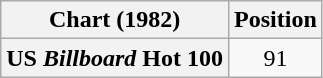<table class="wikitable plainrowheaders" style="text-align:center">
<tr>
<th scope="col">Chart (1982)</th>
<th scope="col">Position</th>
</tr>
<tr>
<th scope="row">US <em>Billboard</em> Hot 100</th>
<td>91</td>
</tr>
</table>
